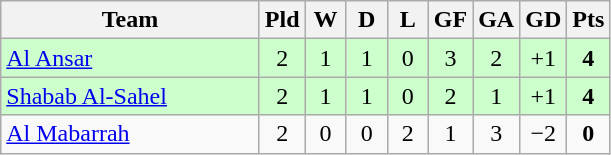<table class="wikitable" style="text-align: center;">
<tr>
<th width=165>Team</th>
<th width=20>Pld</th>
<th width=20>W</th>
<th width=20>D</th>
<th width=20>L</th>
<th width=20>GF</th>
<th width=20>GA</th>
<th width=20>GD</th>
<th width=20>Pts</th>
</tr>
<tr bgcolor = ccffcc>
<td style="text-align:left;"> <a href='#'>Al Ansar</a></td>
<td>2</td>
<td>1</td>
<td>1</td>
<td>0</td>
<td>3</td>
<td>2</td>
<td>+1</td>
<td><strong>4</strong></td>
</tr>
<tr bgcolor = ccffcc>
<td style="text-align:left;"> <a href='#'>Shabab Al-Sahel</a></td>
<td>2</td>
<td>1</td>
<td>1</td>
<td>0</td>
<td>2</td>
<td>1</td>
<td>+1</td>
<td><strong>4</strong></td>
</tr>
<tr>
<td style="text-align:left;"> <a href='#'>Al Mabarrah</a></td>
<td>2</td>
<td>0</td>
<td>0</td>
<td>2</td>
<td>1</td>
<td>3</td>
<td>−2</td>
<td><strong>0</strong></td>
</tr>
</table>
